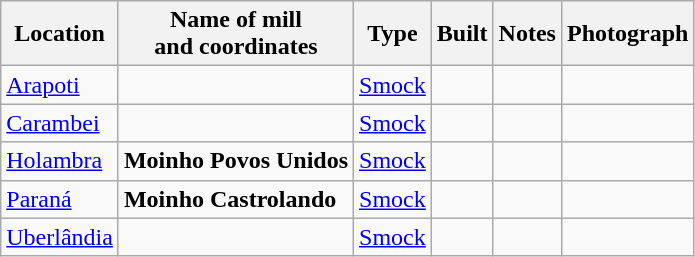<table class="wikitable">
<tr>
<th>Location</th>
<th>Name of mill<br>and coordinates</th>
<th>Type</th>
<th>Built</th>
<th>Notes</th>
<th>Photograph</th>
</tr>
<tr>
<td><a href='#'>Arapoti</a></td>
<td></td>
<td><a href='#'>Smock</a></td>
<td></td>
<td></td>
<td></td>
</tr>
<tr>
<td><a href='#'>Carambei</a></td>
<td></td>
<td><a href='#'>Smock</a></td>
<td></td>
<td></td>
<td></td>
</tr>
<tr>
<td><a href='#'>Holambra</a></td>
<td><strong>Moinho Povos Unidos</strong></td>
<td><a href='#'>Smock</a></td>
<td></td>
<td></td>
<td></td>
</tr>
<tr>
<td><a href='#'>Paraná</a></td>
<td><strong>Moinho Castrolando</strong></td>
<td><a href='#'>Smock</a></td>
<td></td>
<td></td>
<td></td>
</tr>
<tr>
<td><a href='#'>Uberlândia</a></td>
<td></td>
<td><a href='#'>Smock</a></td>
<td></td>
<td></td>
<td></td>
</tr>
</table>
